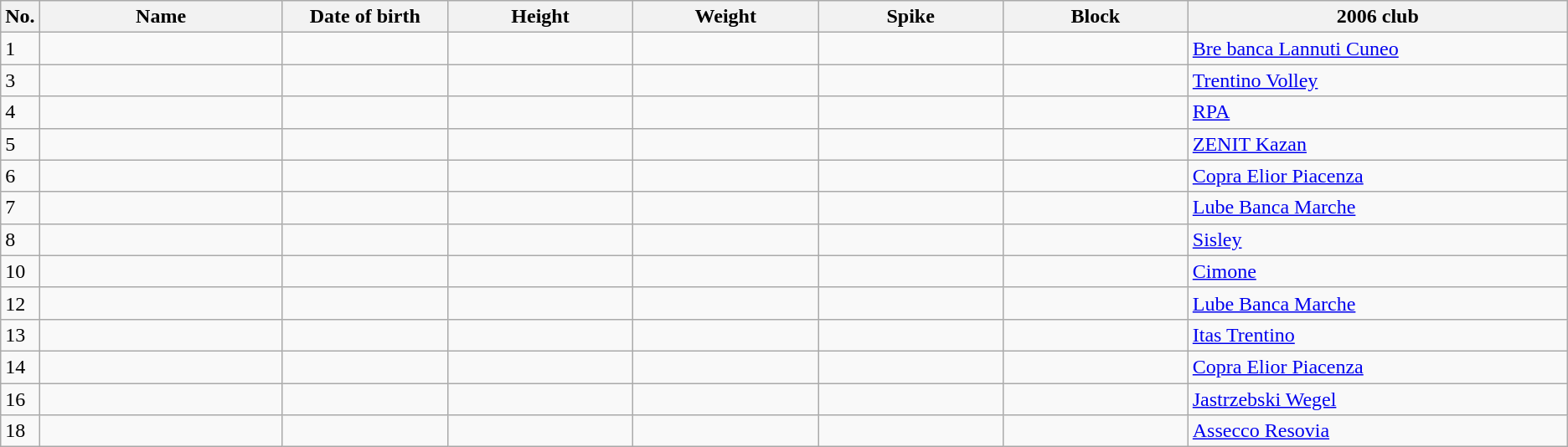<table class="wikitable sortable" style=font-size:100%; text-align:center;>
<tr>
<th>No.</th>
<th style=width:12em>Name</th>
<th style=width:8em>Date of birth</th>
<th style=width:9em>Height</th>
<th style=width:9em>Weight</th>
<th style=width:9em>Spike</th>
<th style=width:9em>Block</th>
<th style=width:19em>2006 club</th>
</tr>
<tr>
<td>1</td>
<td align=left></td>
<td align=right></td>
<td></td>
<td></td>
<td></td>
<td></td>
<td align=left><a href='#'>Bre banca Lannuti Cuneo</a></td>
</tr>
<tr>
<td>3</td>
<td align=left></td>
<td align=right></td>
<td></td>
<td></td>
<td></td>
<td></td>
<td align=left><a href='#'>Trentino Volley</a></td>
</tr>
<tr>
<td>4</td>
<td align=left></td>
<td align=right></td>
<td></td>
<td></td>
<td></td>
<td></td>
<td align=left><a href='#'>RPA</a></td>
</tr>
<tr>
<td>5</td>
<td align=left></td>
<td align=right></td>
<td></td>
<td></td>
<td></td>
<td></td>
<td align=left><a href='#'>ZENIT Kazan</a></td>
</tr>
<tr>
<td>6</td>
<td align=left></td>
<td align=right></td>
<td></td>
<td></td>
<td></td>
<td></td>
<td align=left><a href='#'>Copra Elior Piacenza</a></td>
</tr>
<tr>
<td>7</td>
<td align=left></td>
<td align=right></td>
<td></td>
<td></td>
<td></td>
<td></td>
<td align=left><a href='#'>Lube Banca Marche</a></td>
</tr>
<tr>
<td>8</td>
<td align=left></td>
<td align=right></td>
<td></td>
<td></td>
<td></td>
<td></td>
<td align=left><a href='#'>Sisley</a></td>
</tr>
<tr>
<td>10</td>
<td align=left></td>
<td align=right></td>
<td></td>
<td></td>
<td></td>
<td></td>
<td align=left><a href='#'>Cimone</a></td>
</tr>
<tr>
<td>12</td>
<td align=left></td>
<td align=right></td>
<td></td>
<td></td>
<td></td>
<td></td>
<td align=left><a href='#'>Lube Banca Marche</a></td>
</tr>
<tr>
<td>13</td>
<td align=left></td>
<td align=right></td>
<td></td>
<td></td>
<td></td>
<td></td>
<td align=left><a href='#'>Itas Trentino</a></td>
</tr>
<tr>
<td>14</td>
<td align=left></td>
<td align=right></td>
<td></td>
<td></td>
<td></td>
<td></td>
<td align=left><a href='#'>Copra Elior Piacenza</a></td>
</tr>
<tr>
<td>16</td>
<td align=left></td>
<td align=right></td>
<td></td>
<td></td>
<td></td>
<td></td>
<td align=left><a href='#'>Jastrzebski Wegel</a></td>
</tr>
<tr>
<td>18</td>
<td align=left></td>
<td align=right></td>
<td></td>
<td></td>
<td></td>
<td></td>
<td align=left><a href='#'>Assecco Resovia</a></td>
</tr>
</table>
